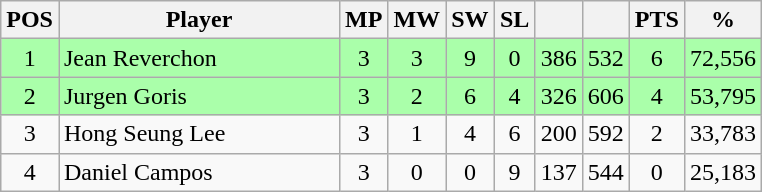<table class="wikitable" style="text-align: center;">
<tr>
<th width=20>POS</th>
<th width=180>Player</th>
<th width=20>MP</th>
<th width=20>MW</th>
<th width=20>SW</th>
<th width=20>SL</th>
<th width=20></th>
<th width=20></th>
<th width=20>PTS</th>
<th width=20>%</th>
</tr>
<tr style="background:#aaffaa;">
<td>1</td>
<td style="text-align:left;"> Jean Reverchon</td>
<td>3</td>
<td>3</td>
<td>9</td>
<td>0</td>
<td>386</td>
<td>532</td>
<td>6</td>
<td>72,556</td>
</tr>
<tr style="background:#aaffaa;">
<td>2</td>
<td style="text-align:left;"> Jurgen Goris</td>
<td>3</td>
<td>2</td>
<td>6</td>
<td>4</td>
<td>326</td>
<td>606</td>
<td>4</td>
<td>53,795</td>
</tr>
<tr>
<td>3</td>
<td style="text-align:left;"> Hong Seung Lee</td>
<td>3</td>
<td>1</td>
<td>4</td>
<td>6</td>
<td>200</td>
<td>592</td>
<td>2</td>
<td>33,783</td>
</tr>
<tr>
<td>4</td>
<td style="text-align:left;"> Daniel Campos</td>
<td>3</td>
<td>0</td>
<td>0</td>
<td>9</td>
<td>137</td>
<td>544</td>
<td>0</td>
<td>25,183</td>
</tr>
</table>
